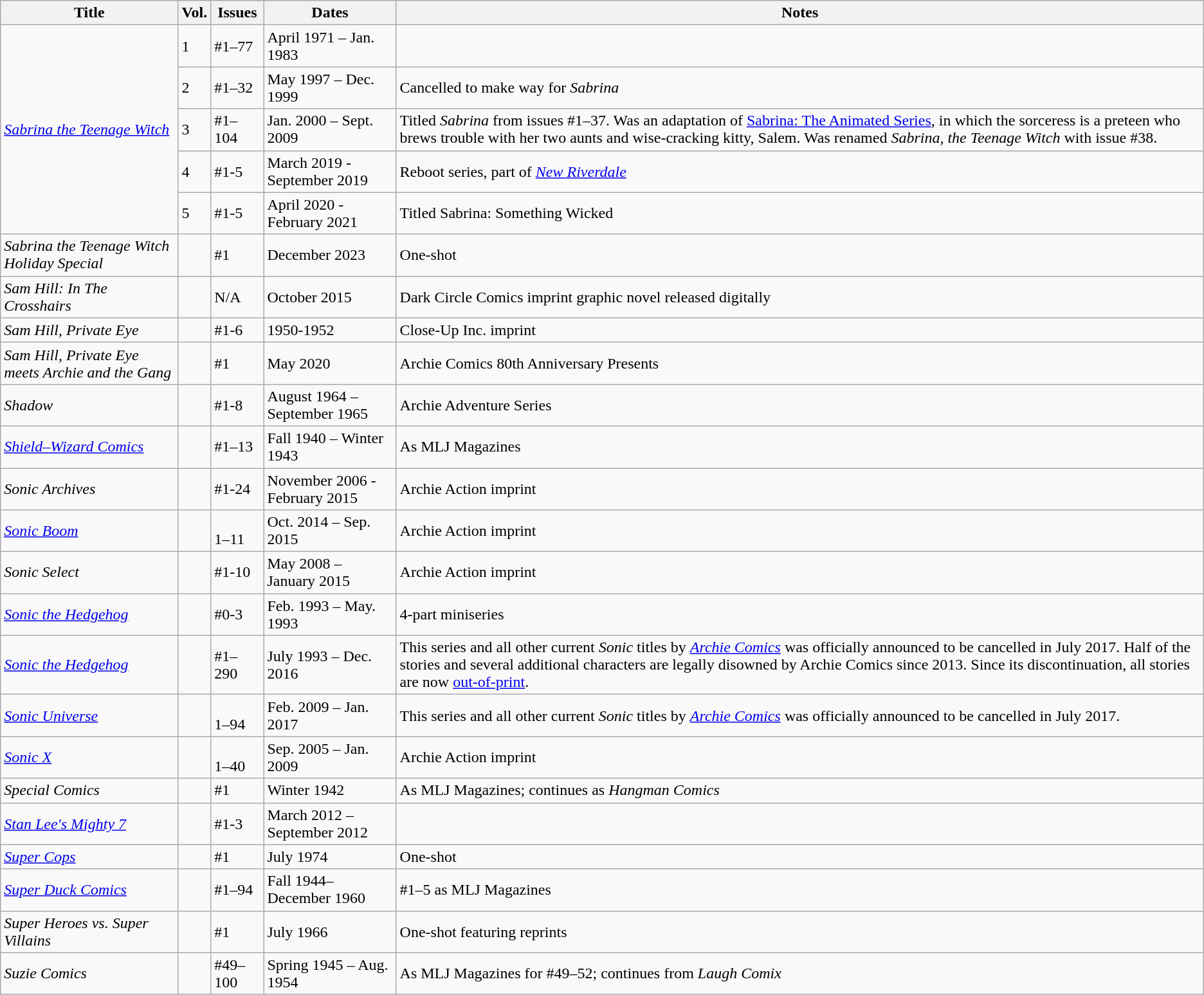<table class="wikitable">
<tr>
<th>Title</th>
<th>Vol.</th>
<th>Issues</th>
<th>Dates</th>
<th>Notes</th>
</tr>
<tr>
<td rowspan="5"><em><a href='#'>Sabrina the Teenage Witch</a></em></td>
<td>1</td>
<td>#1–77</td>
<td>April 1971 – Jan. 1983</td>
<td></td>
</tr>
<tr>
<td>2</td>
<td>#1–32</td>
<td>May 1997 – Dec. 1999</td>
<td>Cancelled to make way for <em>Sabrina</em></td>
</tr>
<tr>
<td>3</td>
<td>#1–104</td>
<td>Jan. 2000 – Sept. 2009</td>
<td>Titled <em>Sabrina</em> from issues #1–37. Was an adaptation of <a href='#'>Sabrina: The Animated Series</a>, in which the sorceress is a preteen who brews trouble with her two aunts and wise-cracking kitty, Salem. Was renamed <em>Sabrina, the Teenage Witch</em> with issue #38.</td>
</tr>
<tr>
<td>4</td>
<td>#1-5</td>
<td>March 2019 - September 2019</td>
<td>Reboot series, part of <em><a href='#'>New Riverdale</a></em></td>
</tr>
<tr>
<td>5</td>
<td>#1-5</td>
<td>April 2020 - February 2021</td>
<td>Titled Sabrina: Something Wicked</td>
</tr>
<tr>
<td><em>Sabrina the Teenage Witch Holiday Special</em></td>
<td></td>
<td>#1</td>
<td>December 2023</td>
<td>One-shot</td>
</tr>
<tr>
<td><em>Sam Hill: In The Crosshairs</em></td>
<td></td>
<td>N/A</td>
<td>October 2015</td>
<td>Dark Circle Comics imprint graphic novel released digitally</td>
</tr>
<tr>
<td><em>Sam Hill, Private Eye</em></td>
<td></td>
<td>#1-6</td>
<td>1950-1952</td>
<td>Close-Up Inc. imprint</td>
</tr>
<tr>
<td><em>Sam Hill, Private Eye meets Archie and the Gang</em></td>
<td></td>
<td>#1</td>
<td>May 2020</td>
<td>Archie Comics 80th Anniversary Presents</td>
</tr>
<tr>
<td><em>Shadow</em></td>
<td></td>
<td>#1-8</td>
<td>August 1964 – September 1965</td>
<td>Archie Adventure Series</td>
</tr>
<tr>
<td><em><a href='#'>Shield–Wizard Comics</a></em></td>
<td></td>
<td>#1–13</td>
<td>Fall 1940 – Winter 1943</td>
<td>As MLJ Magazines</td>
</tr>
<tr>
<td><em>Sonic Archives</em></td>
<td></td>
<td>#1-24</td>
<td>November 2006 - February 2015</td>
<td>Archie Action imprint</td>
</tr>
<tr>
<td><em><a href='#'>Sonic Boom</a></em></td>
<td></td>
<td><br>1–11</td>
<td>Oct. 2014 – Sep. 2015</td>
<td>Archie Action imprint</td>
</tr>
<tr>
<td><em>Sonic Select</em></td>
<td></td>
<td>#1-10</td>
<td>May 2008 – January 2015</td>
<td>Archie Action imprint</td>
</tr>
<tr>
<td><em><a href='#'>Sonic the Hedgehog</a></em></td>
<td></td>
<td>#0-3</td>
<td>Feb. 1993 – May. 1993</td>
<td>4-part miniseries</td>
</tr>
<tr>
<td><em><a href='#'>Sonic the Hedgehog</a></em></td>
<td></td>
<td>#1–290</td>
<td>July 1993 – Dec. 2016</td>
<td>This series and all other current <em>Sonic</em> titles by <em><a href='#'>Archie Comics</a></em> was officially announced to be cancelled in July 2017. Half of the stories and several additional characters are legally disowned by Archie Comics since 2013. Since its discontinuation, all stories are now <a href='#'>out-of-print</a>.</td>
</tr>
<tr>
<td><em><a href='#'>Sonic Universe</a></em></td>
<td></td>
<td><br>1–94</td>
<td>Feb. 2009 – Jan. 2017</td>
<td>This series and all other current <em>Sonic</em> titles by <em><a href='#'>Archie Comics</a></em> was officially announced to be cancelled in July 2017.</td>
</tr>
<tr>
<td><em><a href='#'>Sonic X</a></em></td>
<td></td>
<td><br>1–40</td>
<td>Sep. 2005 – Jan. 2009</td>
<td>Archie Action imprint</td>
</tr>
<tr>
<td><em>Special Comics</em></td>
<td></td>
<td>#1</td>
<td>Winter 1942</td>
<td>As MLJ Magazines; continues as <em>Hangman Comics</em></td>
</tr>
<tr>
<td><em><a href='#'>Stan Lee's Mighty 7</a></em></td>
<td></td>
<td>#1-3</td>
<td>March 2012 – September 2012</td>
<td></td>
</tr>
<tr>
<td><em><a href='#'>Super Cops</a></em></td>
<td></td>
<td>#1</td>
<td>July 1974</td>
<td>One-shot</td>
</tr>
<tr>
<td><em><a href='#'>Super Duck Comics</a></em></td>
<td></td>
<td>#1–94</td>
<td>Fall 1944–December 1960</td>
<td>#1–5 as MLJ Magazines</td>
</tr>
<tr>
<td><em>Super Heroes vs. Super Villains</em></td>
<td></td>
<td>#1</td>
<td>July 1966</td>
<td>One-shot featuring reprints</td>
</tr>
<tr>
<td><em>Suzie Comics</em></td>
<td></td>
<td>#49–100</td>
<td>Spring 1945 – Aug. 1954</td>
<td>As MLJ Magazines for #49–52; continues from <em>Laugh Comix</em></td>
</tr>
</table>
